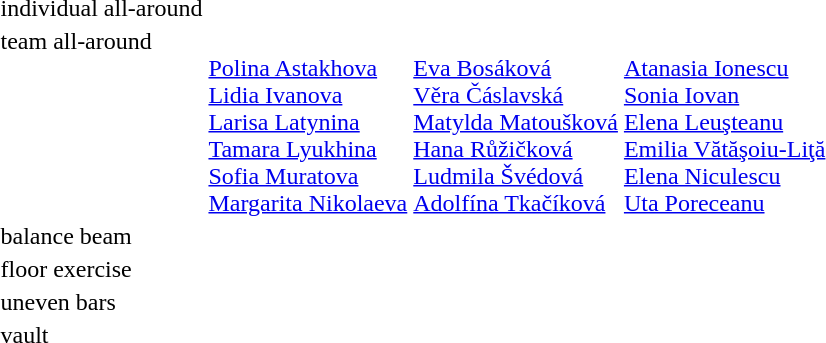<table>
<tr>
<td>individual all-around<br></td>
<td></td>
<td></td>
<td></td>
</tr>
<tr valign="top">
<td>team all-around<br></td>
<td><br><a href='#'>Polina Astakhova</a><br><a href='#'>Lidia Ivanova</a><br><a href='#'>Larisa Latynina</a><br><a href='#'>Tamara Lyukhina</a><br><a href='#'>Sofia Muratova</a><br><a href='#'>Margarita Nikolaeva</a></td>
<td><br><a href='#'>Eva Bosáková</a><br><a href='#'>Věra Čáslavská</a><br><a href='#'>Matylda Matoušková</a><br><a href='#'>Hana Růžičková</a><br><a href='#'>Ludmila Švédová</a><br><a href='#'>Adolfína Tkačíková</a></td>
<td><br><a href='#'>Atanasia Ionescu</a><br><a href='#'>Sonia Iovan</a><br><a href='#'>Elena Leuşteanu</a><br><a href='#'>Emilia Vătăşoiu-Liţă</a><br><a href='#'>Elena Niculescu</a><br><a href='#'>Uta Poreceanu</a></td>
</tr>
<tr>
<td>balance beam<br></td>
<td></td>
<td></td>
<td></td>
</tr>
<tr>
<td>floor exercise<br></td>
<td></td>
<td></td>
<td></td>
</tr>
<tr>
<td>uneven bars<br></td>
<td></td>
<td></td>
<td></td>
</tr>
<tr>
<td>vault<br></td>
<td></td>
<td></td>
<td></td>
</tr>
</table>
